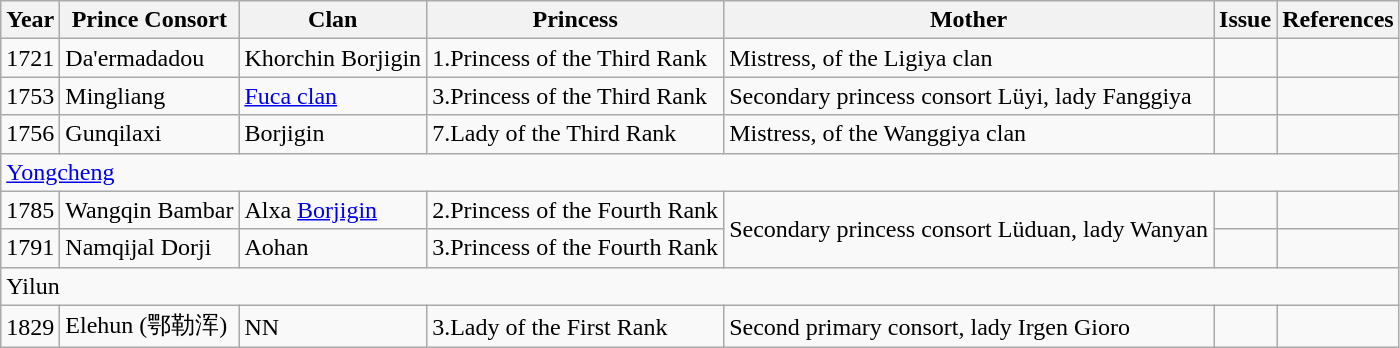<table class="wikitable">
<tr>
<th>Year</th>
<th>Prince Consort</th>
<th>Clan</th>
<th>Princess</th>
<th>Mother</th>
<th>Issue</th>
<th>References</th>
</tr>
<tr>
<td>1721</td>
<td>Da'ermadadou</td>
<td>Khorchin Borjigin</td>
<td>1.Princess of the Third Rank</td>
<td>Mistress, of the Ligiya clan</td>
<td></td>
<td></td>
</tr>
<tr>
<td>1753</td>
<td>Mingliang</td>
<td><a href='#'>Fuca clan</a></td>
<td>3.Princess of the Third Rank</td>
<td>Secondary princess consort Lüyi, lady Fanggiya</td>
<td></td>
<td></td>
</tr>
<tr>
<td>1756</td>
<td>Gunqilaxi</td>
<td>Borjigin</td>
<td>7.Lady of the Third Rank</td>
<td>Mistress, of the Wanggiya clan</td>
<td></td>
<td></td>
</tr>
<tr>
<td colspan="7"><a href='#'>Yongcheng</a></td>
</tr>
<tr>
<td>1785</td>
<td>Wangqin Bambar</td>
<td>Alxa <a href='#'>Borjigin</a></td>
<td>2.Princess of the Fourth Rank</td>
<td rowspan="2">Secondary princess consort Lüduan, lady Wanyan</td>
<td></td>
<td></td>
</tr>
<tr>
<td>1791</td>
<td>Namqijal Dorji</td>
<td>Aohan</td>
<td>3.Princess of the Fourth Rank</td>
<td></td>
<td></td>
</tr>
<tr>
<td colspan="7">Yilun</td>
</tr>
<tr>
<td>1829</td>
<td>Elehun (鄂勒浑)</td>
<td>NN</td>
<td>3.Lady of the First Rank</td>
<td>Second primary consort, lady Irgen Gioro</td>
<td></td>
<td></td>
</tr>
</table>
